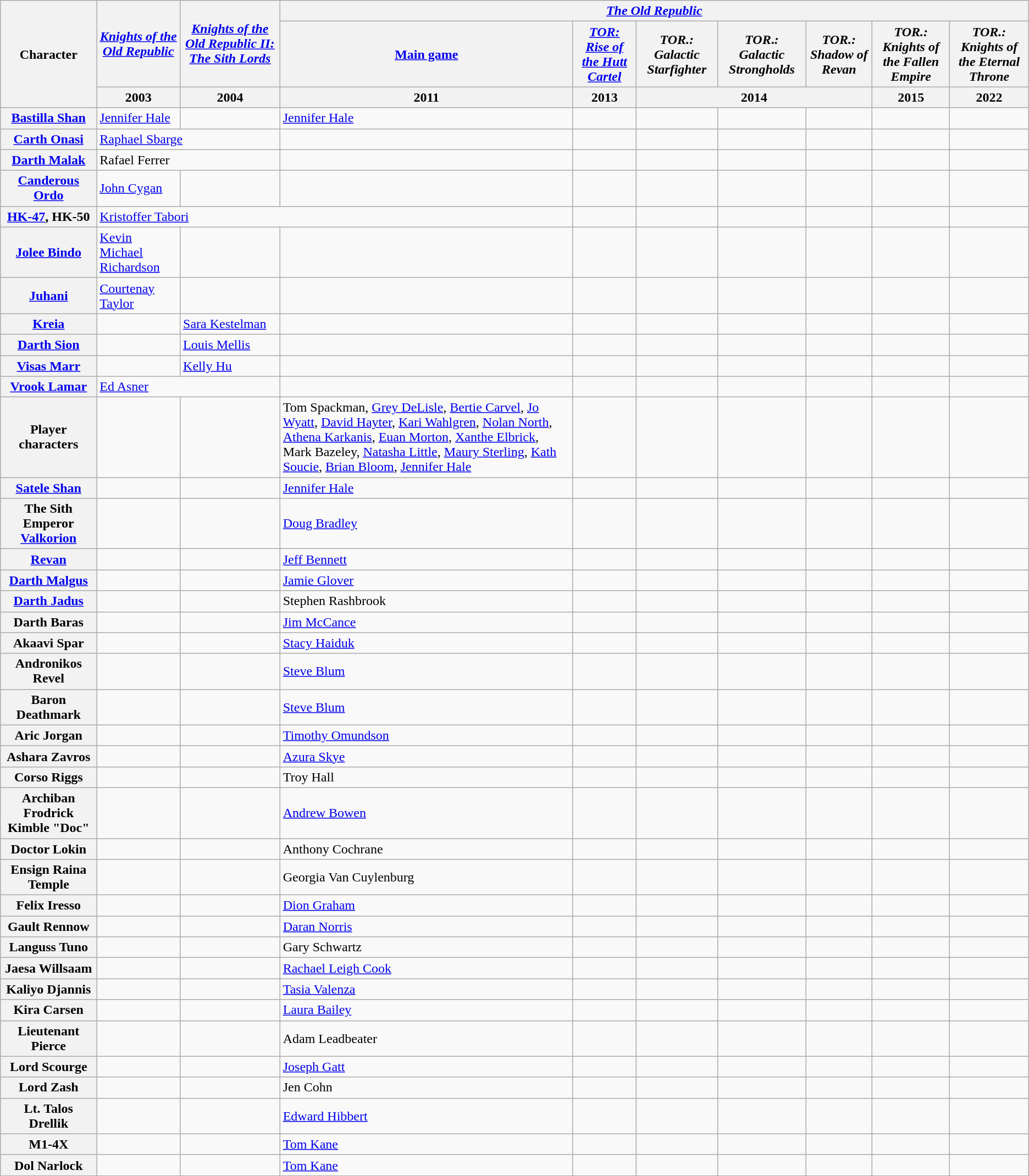<table class="wikitable">
<tr>
<th rowspan="3">Character</th>
<th rowspan="2"><a href='#'><em>Knights of the Old Republic</em></a></th>
<th rowspan="2"><em><a href='#'>Knights of the Old Republic II: The Sith Lords</a></em></th>
<th colspan="7"><em><a href='#'>The Old Republic</a></em></th>
</tr>
<tr>
<th><a href='#'>Main game</a></th>
<th><em><a href='#'>TOR: Rise of the Hutt Cartel</a></em></th>
<th><em>TOR.: Galactic Starfighter</em></th>
<th><em>TOR</em>.<em>: Galactic Strongholds</em></th>
<th><em>TOR.: Shadow of Revan</em></th>
<th><em>TOR.: Knights of the Fallen Empire</em></th>
<th><em>TOR.: Knights of the Eternal Throne</em></th>
</tr>
<tr>
<th>2003</th>
<th>2004</th>
<th>2011</th>
<th>2013<em></em></th>
<th colspan="3">2014<em></em></th>
<th>2015<em></em></th>
<th>2022<em></em></th>
</tr>
<tr>
<th><a href='#'>Bastilla Shan</a></th>
<td><a href='#'>Jennifer Hale</a></td>
<td></td>
<td><a href='#'>Jennifer Hale</a></td>
<td></td>
<td></td>
<td></td>
<td></td>
<td></td>
<td></td>
</tr>
<tr>
<th><a href='#'>Carth Onasi</a></th>
<td colspan="2"><a href='#'>Raphael Sbarge</a></td>
<td></td>
<td></td>
<td></td>
<td></td>
<td></td>
<td></td>
<td></td>
</tr>
<tr>
<th><a href='#'>Darth Malak</a></th>
<td colspan="2">Rafael Ferrer</td>
<td></td>
<td></td>
<td></td>
<td></td>
<td></td>
<td></td>
<td></td>
</tr>
<tr>
<th><a href='#'>Canderous Ordo</a></th>
<td><a href='#'>John Cygan</a></td>
<td></td>
<td></td>
<td></td>
<td></td>
<td></td>
<td></td>
<td></td>
<td></td>
</tr>
<tr>
<th><a href='#'>HK-47</a>, HK-50</th>
<td colspan="3"><a href='#'>Kristoffer Tabori</a></td>
<td></td>
<td></td>
<td></td>
<td></td>
<td></td>
<td></td>
</tr>
<tr>
<th><a href='#'>Jolee Bindo</a></th>
<td><a href='#'>Kevin Michael Richardson</a></td>
<td></td>
<td></td>
<td></td>
<td></td>
<td></td>
<td></td>
<td></td>
<td></td>
</tr>
<tr>
<th><a href='#'>Juhani</a></th>
<td><a href='#'>Courtenay Taylor</a></td>
<td></td>
<td></td>
<td></td>
<td></td>
<td></td>
<td></td>
<td></td>
<td></td>
</tr>
<tr>
<th><a href='#'>Kreia</a></th>
<td></td>
<td><a href='#'>Sara Kestelman</a></td>
<td></td>
<td></td>
<td></td>
<td></td>
<td></td>
<td></td>
<td></td>
</tr>
<tr>
<th><a href='#'>Darth Sion</a></th>
<td></td>
<td><a href='#'>Louis Mellis</a></td>
<td></td>
<td></td>
<td></td>
<td></td>
<td></td>
<td></td>
<td></td>
</tr>
<tr>
<th><a href='#'>Visas Marr</a></th>
<td></td>
<td><a href='#'>Kelly Hu</a></td>
<td></td>
<td></td>
<td></td>
<td></td>
<td></td>
<td></td>
<td></td>
</tr>
<tr>
<th><a href='#'>Vrook Lamar</a></th>
<td colspan="2"><a href='#'>Ed Asner</a></td>
<td></td>
<td></td>
<td></td>
<td></td>
<td></td>
<td></td>
<td></td>
</tr>
<tr>
<th>Player characters</th>
<td></td>
<td></td>
<td>Tom Spackman, <a href='#'>Grey DeLisle</a>, <a href='#'>Bertie Carvel</a>, <a href='#'>Jo Wyatt</a>, <a href='#'>David Hayter</a>, <a href='#'>Kari Wahlgren</a>, <a href='#'>Nolan North</a>, <a href='#'>Athena Karkanis</a>, <a href='#'>Euan Morton</a>, <a href='#'>Xanthe Elbrick</a>, Mark Bazeley, <a href='#'>Natasha Little</a>, <a href='#'>Maury Sterling</a>, <a href='#'>Kath Soucie</a>, <a href='#'>Brian Bloom</a>, <a href='#'>Jennifer Hale</a></td>
<td></td>
<td></td>
<td></td>
<td></td>
<td></td>
<td></td>
</tr>
<tr>
<th><a href='#'>Satele Shan</a></th>
<td></td>
<td></td>
<td><a href='#'>Jennifer Hale</a></td>
<td></td>
<td></td>
<td></td>
<td></td>
<td></td>
<td></td>
</tr>
<tr>
<th>The Sith Emperor <a href='#'>Valkorion</a></th>
<td></td>
<td></td>
<td><a href='#'>Doug Bradley</a></td>
<td></td>
<td></td>
<td></td>
<td></td>
<td></td>
<td></td>
</tr>
<tr>
<th><a href='#'>Revan</a></th>
<td></td>
<td></td>
<td><a href='#'>Jeff Bennett</a></td>
<td></td>
<td></td>
<td></td>
<td></td>
<td></td>
<td></td>
</tr>
<tr>
<th><a href='#'>Darth Malgus</a></th>
<td></td>
<td></td>
<td><a href='#'>Jamie Glover</a></td>
<td></td>
<td></td>
<td></td>
<td></td>
<td></td>
<td></td>
</tr>
<tr>
<th><a href='#'>Darth Jadus</a></th>
<td></td>
<td></td>
<td>Stephen Rashbrook</td>
<td></td>
<td></td>
<td></td>
<td></td>
<td></td>
<td></td>
</tr>
<tr>
<th>Darth Baras</th>
<td></td>
<td></td>
<td><a href='#'>Jim McCance</a></td>
<td></td>
<td></td>
<td></td>
<td></td>
<td></td>
<td></td>
</tr>
<tr>
<th>Akaavi Spar</th>
<td></td>
<td></td>
<td><a href='#'>Stacy Haiduk</a></td>
<td></td>
<td></td>
<td></td>
<td></td>
<td></td>
<td></td>
</tr>
<tr>
<th>Andronikos Revel</th>
<td></td>
<td></td>
<td><a href='#'>Steve Blum</a></td>
<td></td>
<td></td>
<td></td>
<td></td>
<td></td>
<td></td>
</tr>
<tr>
<th>Baron Deathmark</th>
<td></td>
<td></td>
<td><a href='#'>Steve Blum</a></td>
<td></td>
<td></td>
<td></td>
<td></td>
<td></td>
<td></td>
</tr>
<tr>
<th>Aric Jorgan</th>
<td></td>
<td></td>
<td><a href='#'>Timothy Omundson</a></td>
<td></td>
<td></td>
<td></td>
<td></td>
<td></td>
<td></td>
</tr>
<tr>
<th>Ashara Zavros</th>
<td></td>
<td></td>
<td><a href='#'>Azura Skye</a></td>
<td></td>
<td></td>
<td></td>
<td></td>
<td></td>
<td></td>
</tr>
<tr>
<th>Corso Riggs</th>
<td></td>
<td></td>
<td>Troy Hall</td>
<td></td>
<td></td>
<td></td>
<td></td>
<td></td>
<td></td>
</tr>
<tr>
<th>Archiban Frodrick Kimble "Doc"</th>
<td></td>
<td></td>
<td><a href='#'>Andrew Bowen</a></td>
<td></td>
<td></td>
<td></td>
<td></td>
<td></td>
<td></td>
</tr>
<tr>
<th>Doctor Lokin</th>
<td></td>
<td></td>
<td>Anthony Cochrane</td>
<td></td>
<td></td>
<td></td>
<td></td>
<td></td>
<td></td>
</tr>
<tr>
<th>Ensign Raina Temple</th>
<td></td>
<td></td>
<td>Georgia Van Cuylenburg</td>
<td></td>
<td></td>
<td></td>
<td></td>
<td></td>
<td></td>
</tr>
<tr>
<th>Felix Iresso</th>
<td></td>
<td></td>
<td><a href='#'>Dion Graham</a></td>
<td></td>
<td></td>
<td></td>
<td></td>
<td></td>
<td></td>
</tr>
<tr>
<th>Gault Rennow</th>
<td></td>
<td></td>
<td><a href='#'>Daran Norris</a></td>
<td></td>
<td></td>
<td></td>
<td></td>
<td></td>
<td></td>
</tr>
<tr>
<th>Languss Tuno</th>
<td></td>
<td></td>
<td>Gary Schwartz</td>
<td></td>
<td></td>
<td></td>
<td></td>
<td></td>
<td></td>
</tr>
<tr>
<th>Jaesa Willsaam</th>
<td></td>
<td></td>
<td><a href='#'>Rachael Leigh Cook</a></td>
<td></td>
<td></td>
<td></td>
<td></td>
<td></td>
<td></td>
</tr>
<tr>
<th>Kaliyo Djannis</th>
<td></td>
<td></td>
<td><a href='#'>Tasia Valenza</a></td>
<td></td>
<td></td>
<td></td>
<td></td>
<td></td>
<td></td>
</tr>
<tr>
<th>Kira Carsen</th>
<td></td>
<td></td>
<td><a href='#'>Laura Bailey</a></td>
<td></td>
<td></td>
<td></td>
<td></td>
<td></td>
<td></td>
</tr>
<tr>
<th>Lieutenant Pierce</th>
<td></td>
<td></td>
<td>Adam Leadbeater</td>
<td></td>
<td></td>
<td></td>
<td></td>
<td></td>
<td></td>
</tr>
<tr>
<th>Lord Scourge</th>
<td></td>
<td></td>
<td><a href='#'>Joseph Gatt</a></td>
<td></td>
<td></td>
<td></td>
<td></td>
<td></td>
<td></td>
</tr>
<tr>
<th>Lord Zash</th>
<td></td>
<td></td>
<td>Jen Cohn</td>
<td></td>
<td></td>
<td></td>
<td></td>
<td></td>
<td></td>
</tr>
<tr>
<th>Lt. Talos Drellik</th>
<td></td>
<td></td>
<td><a href='#'>Edward Hibbert</a></td>
<td></td>
<td></td>
<td></td>
<td></td>
<td></td>
<td></td>
</tr>
<tr>
<th>M1-4X</th>
<td></td>
<td></td>
<td><a href='#'>Tom Kane</a></td>
<td></td>
<td></td>
<td></td>
<td></td>
<td></td>
<td></td>
</tr>
<tr>
<th>Dol Narlock</th>
<td></td>
<td></td>
<td><a href='#'>Tom Kane</a></td>
<td></td>
<td></td>
<td></td>
<td></td>
<td></td>
<td></td>
</tr>
</table>
